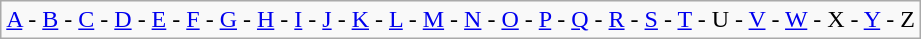<table class="wikitable" align="center" bgcolor="#DFDFDF">
<tr>
<td align="center"><a href='#'>A</a> - <a href='#'>B</a> - <a href='#'>C</a> - <a href='#'>D</a> - <a href='#'>E</a> - <a href='#'>F</a> - <a href='#'>G</a> - <a href='#'>H</a> - <a href='#'>I</a> - <a href='#'>J</a> - <a href='#'>K</a> - <a href='#'>L</a> - <a href='#'>M</a> - <a href='#'>N</a> - <a href='#'>O</a> - <a href='#'>P</a> - <a href='#'>Q</a> - <a href='#'>R</a> - <a href='#'>S</a> - <a href='#'>T</a> - U - <a href='#'>V</a> - <a href='#'>W</a> - X - <a href='#'>Y</a> - Z</td>
</tr>
</table>
